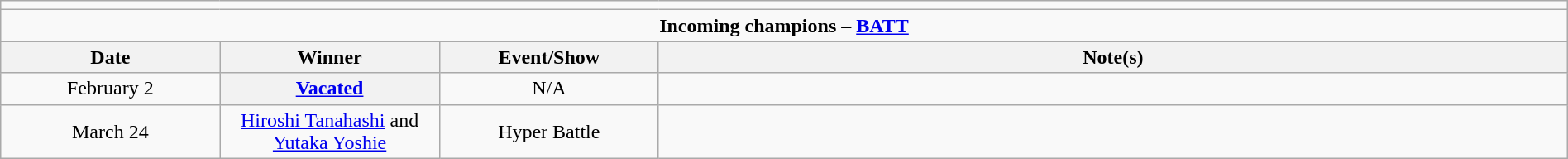<table class="wikitable" style="text-align:center; width:100%;">
<tr>
<td colspan="5"></td>
</tr>
<tr>
<td colspan="5"><strong>Incoming champions – <a href='#'>BATT</a> </strong></td>
</tr>
<tr>
<th width=14%>Date</th>
<th width=14%>Winner</th>
<th width=14%>Event/Show</th>
<th width=58%>Note(s)</th>
</tr>
<tr>
<td>February 2</td>
<th><a href='#'>Vacated</a></th>
<td>N/A</td>
<td align="left"></td>
</tr>
<tr>
<td>March 24</td>
<td><a href='#'>Hiroshi Tanahashi</a> and <a href='#'>Yutaka Yoshie</a></td>
<td>Hyper Battle</td>
<td align="left"></td>
</tr>
</table>
